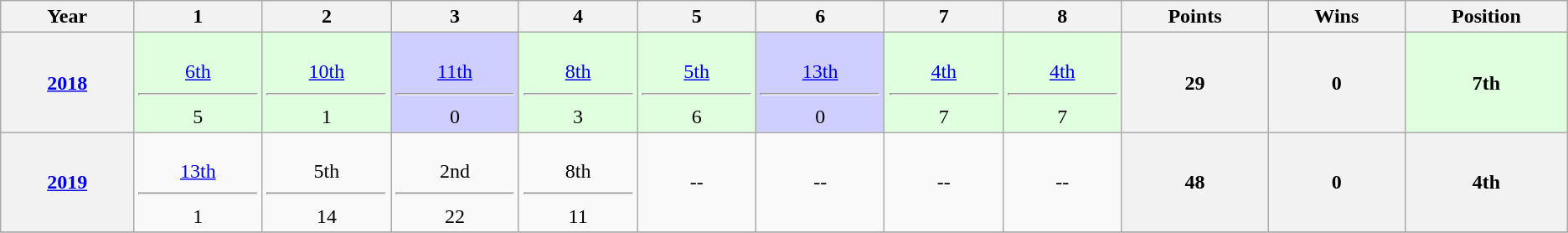<table class="wikitable" style="text-align: center;" style="font-size:small" style="clear:both;">
<tr>
<th width="2%">Year</th>
<th width="2%">1</th>
<th width="2%">2</th>
<th width="2%">3</th>
<th width="2%">4</th>
<th width="2%">5</th>
<th width="2%">6</th>
<th width="2%">7</th>
<th width="2%">8</th>
<th width="2%">Points</th>
<th width="2%">Wins</th>
<th width="2%">Position</th>
</tr>
<tr align=center>
<th><a href='#'>2018</a></th>
<td style="background:#dfffdf;"><br><a href='#'>6th</a><hr>5</td>
<td style="background:#dfffdf;"><br><a href='#'>10th</a><hr>1</td>
<td style="background:#cfcfff;"><br><a href='#'>11th</a><hr>0</td>
<td style="background:#dfffdf;"><br><a href='#'>8th</a><hr>3</td>
<td style="background:#dfffdf;"><br><a href='#'>5th</a><hr>6</td>
<td style="background:#cfcfff;"><br><a href='#'>13th</a><hr>0</td>
<td style="background:#dfffdf;"><br><a href='#'>4th</a><hr>7</td>
<td style="background:#dfffdf;"><br><a href='#'>4th</a><hr>7</td>
<th>29</th>
<th>0</th>
<th style="background:#dfffdf;">7th</th>
</tr>
<tr>
<th><a href='#'>2019</a></th>
<td><br>      <a href='#'>13th</a><hr>1</td>
<td><br>5th<hr>14</td>
<td><br>2nd<hr>22</td>
<td><br>8th<hr>11</td>
<td>--</td>
<td>--</td>
<td>--</td>
<td>--</td>
<th>48</th>
<th>0</th>
<th>4th</th>
</tr>
<tr align=center>
</tr>
</table>
